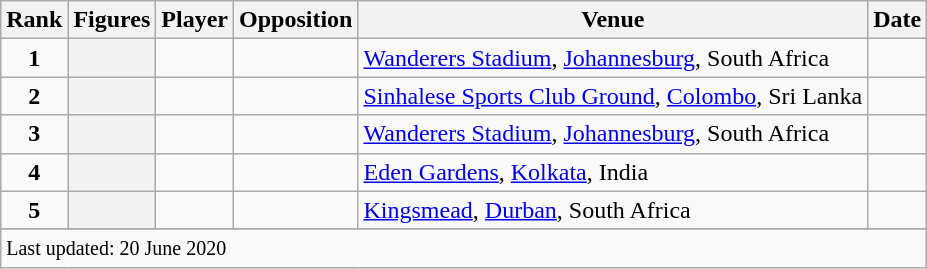<table class="wikitable plainrowheaders sortable">
<tr>
<th scope=col>Rank</th>
<th scope=col>Figures</th>
<th scope=col>Player</th>
<th scope=col>Opposition</th>
<th scope=col>Venue</th>
<th scope=col>Date</th>
</tr>
<tr>
<td align=center><strong>1</strong></td>
<th scope=row style=text-align:center;></th>
<td></td>
<td></td>
<td><a href='#'>Wanderers Stadium</a>, <a href='#'>Johannesburg</a>, South Africa</td>
<td></td>
</tr>
<tr>
<td align=center><strong>2</strong></td>
<th scope=row style=text-align:center;></th>
<td></td>
<td></td>
<td><a href='#'>Sinhalese Sports Club Ground</a>, <a href='#'>Colombo</a>, Sri Lanka</td>
<td></td>
</tr>
<tr>
<td align=center><strong>3</strong></td>
<th scope=row style=text-align:center;></th>
<td></td>
<td></td>
<td><a href='#'>Wanderers Stadium</a>, <a href='#'>Johannesburg</a>, South Africa</td>
<td></td>
</tr>
<tr>
<td align=center><strong>4</strong></td>
<th scope=row style=text-align:center;></th>
<td></td>
<td></td>
<td><a href='#'>Eden Gardens</a>, <a href='#'>Kolkata</a>, India</td>
<td></td>
</tr>
<tr>
<td align=center><strong>5</strong></td>
<th scope=row style=text-align:center;></th>
<td></td>
<td></td>
<td><a href='#'>Kingsmead</a>, <a href='#'>Durban</a>, South Africa</td>
<td></td>
</tr>
<tr>
</tr>
<tr class=sortbottom>
<td colspan=6><small>Last updated: 20 June 2020</small></td>
</tr>
</table>
